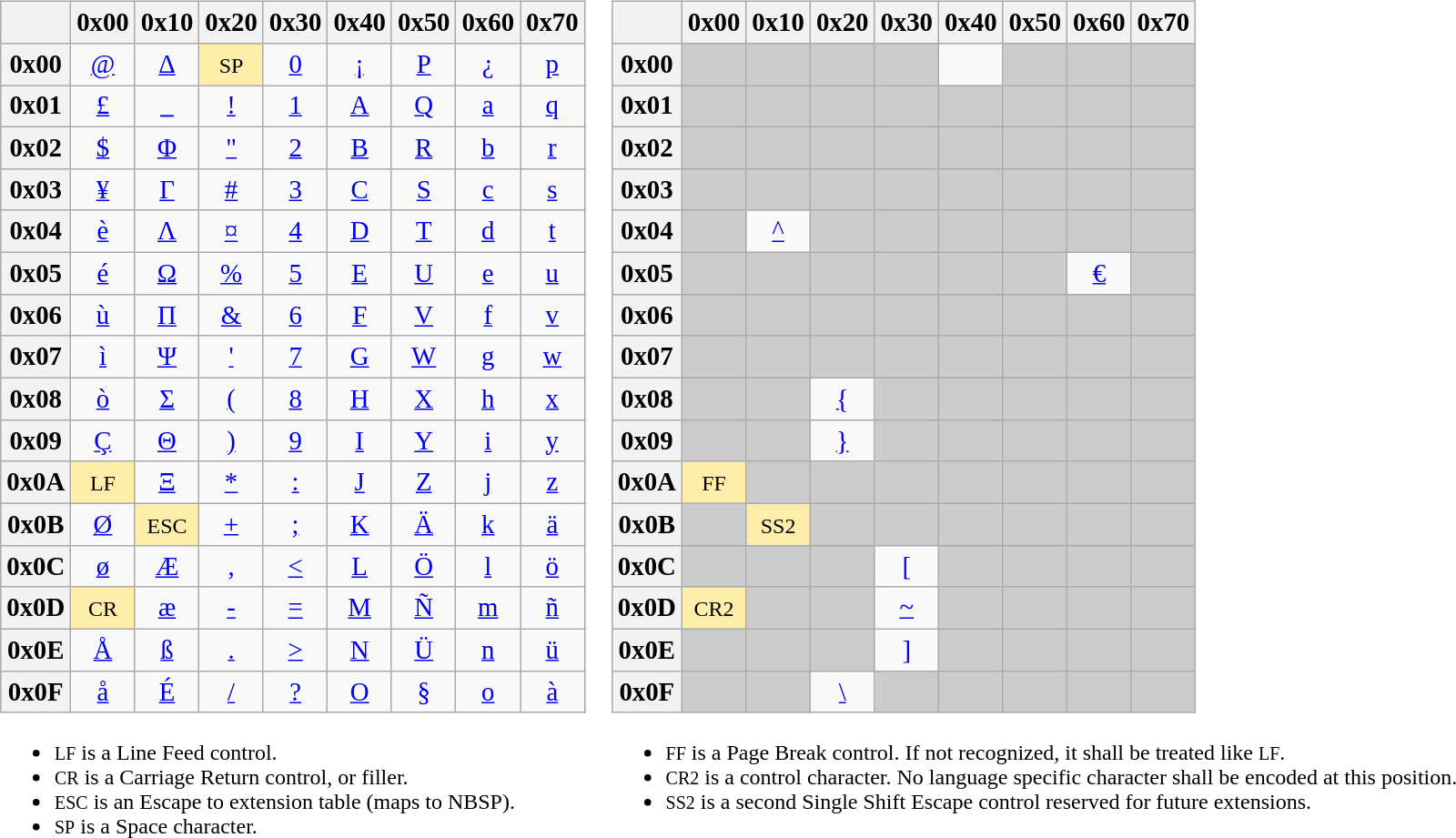<table border="0" cellspacing="0" cellpadding="0">
<tr style="vertical-align:top">
<td><br><table class="wikitable" style="text-align:center;font-size:120%;line-height:normal">
<tr>
<th> </th>
<th scope="col">0x00</th>
<th scope="col">0x10</th>
<th scope="col">0x20</th>
<th scope="col">0x30</th>
<th scope="col">0x40</th>
<th scope="col">0x50</th>
<th scope="col">0x60</th>
<th scope="col">0x70</th>
</tr>
<tr>
<th scope="row">0x00</th>
<td title="commercial at"><a href='#'>@</a></td>
<td title="Greek capital Delta"><a href='#'>Δ</a></td>
<td style="background:#FEA"><small>SP</small></td>
<td><a href='#'>0</a></td>
<td title="inverted exclamation mark"><a href='#'>¡</a></td>
<td><a href='#'>P</a></td>
<td title="inverted question mark"><a href='#'>¿</a></td>
<td><a href='#'>p</a></td>
</tr>
<tr>
<th scope="row">0x01</th>
<td title="pound symbol"><a href='#'>£</a></td>
<td title="underscore"><a href='#'>_</a></td>
<td title="exclamation mark"><a href='#'>!</a></td>
<td><a href='#'>1</a></td>
<td><a href='#'>A</a></td>
<td><a href='#'>Q</a></td>
<td><a href='#'>a</a></td>
<td><a href='#'>q</a></td>
</tr>
<tr>
<th scope="row">0x02</th>
<td title="dollar symbol"><a href='#'>$</a></td>
<td title="Greek capital Phi"><a href='#'>Φ</a></td>
<td title="double quote"><a href='#'>"</a></td>
<td><a href='#'>2</a></td>
<td><a href='#'>B</a></td>
<td><a href='#'>R</a></td>
<td><a href='#'>b</a></td>
<td><a href='#'>r</a></td>
</tr>
<tr>
<th scope="row">0x03</th>
<td title="yen symbol"><a href='#'>¥</a></td>
<td title="Greek capital Gamma"><a href='#'>Γ</a></td>
<td title="number sign"><a href='#'>#</a></td>
<td><a href='#'>3</a></td>
<td><a href='#'>C</a></td>
<td><a href='#'>S</a></td>
<td><a href='#'>c</a></td>
<td><a href='#'>s</a></td>
</tr>
<tr>
<th scope="row">0x04</th>
<td title="Latin small letter e with grave"><a href='#'>è</a></td>
<td title="Greek capital Lambda"><a href='#'>Λ</a></td>
<td title="currency symbol"><a href='#'>¤</a></td>
<td><a href='#'>4</a></td>
<td><a href='#'>D</a></td>
<td><a href='#'>T</a></td>
<td><a href='#'>d</a></td>
<td><a href='#'>t</a></td>
</tr>
<tr>
<th scope="row">0x05</th>
<td title="Latin small letter e with acute"><a href='#'>é</a></td>
<td title="Greek capital Omega"><a href='#'>Ω</a></td>
<td title="percent sign"><a href='#'>%</a></td>
<td><a href='#'>5</a></td>
<td><a href='#'>E</a></td>
<td><a href='#'>U</a></td>
<td><a href='#'>e</a></td>
<td><a href='#'>u</a></td>
</tr>
<tr>
<th scope="row">0x06</th>
<td title="Latin small letter u with grave"><a href='#'>ù</a></td>
<td title="Greek capital Pi"><a href='#'>Π</a></td>
<td title="ampersand"><a href='#'>&amp;</a></td>
<td><a href='#'>6</a></td>
<td><a href='#'>F</a></td>
<td><a href='#'>V</a></td>
<td><a href='#'>f</a></td>
<td><a href='#'>v</a></td>
</tr>
<tr>
<th scope="row">0x07</th>
<td title="Latin small letter i with grave"><a href='#'>ì</a></td>
<td title="Greek capital Psi"><a href='#'>Ψ</a></td>
<td title="apostrophe-quote"><a href='#'>'</a></td>
<td><a href='#'>7</a></td>
<td><a href='#'>G</a></td>
<td><a href='#'>W</a></td>
<td><a href='#'>g</a></td>
<td><a href='#'>w</a></td>
</tr>
<tr>
<th scope="row">0x08</th>
<td title="Latin small letter o with grave"><a href='#'>ò</a></td>
<td title="Greek capital Sigma"><a href='#'>Σ</a></td>
<td title="opening parenthesis"><a href='#'>(</a></td>
<td><a href='#'>8</a></td>
<td><a href='#'>H</a></td>
<td><a href='#'>X</a></td>
<td><a href='#'>h</a></td>
<td><a href='#'>x</a></td>
</tr>
<tr>
<th scope="row">0x09</th>
<td title="Latin capital letter C with cedilla"><a href='#'>Ç</a></td>
<td title="Greek capital Theta"><a href='#'>Θ</a></td>
<td title="closing parenthesis"><a href='#'>)</a></td>
<td><a href='#'>9</a></td>
<td><a href='#'>I</a></td>
<td><a href='#'>Y</a></td>
<td><a href='#'>i</a></td>
<td><a href='#'>y</a></td>
</tr>
<tr>
<th scope="row">0x0A</th>
<td style="background:#FEA"><small>LF</small></td>
<td title="Greek capital Xi"><a href='#'>Ξ</a></td>
<td title="asterisk"><a href='#'>*</a></td>
<td title="colon"><a href='#'>:</a></td>
<td><a href='#'>J</a></td>
<td><a href='#'>Z</a></td>
<td><a href='#'>j</a></td>
<td><a href='#'>z</a></td>
</tr>
<tr>
<th scope="row">0x0B</th>
<td title="Latin capital letter O with stroke"><a href='#'>Ø</a></td>
<td style="background:#FEA"><small>ESC</small></td>
<td title="plus sign"><a href='#'>+</a></td>
<td title="semicolon"><a href='#'>;</a></td>
<td><a href='#'>K</a></td>
<td title="Latin capital letter A with diaeresis"><a href='#'>Ä</a></td>
<td><a href='#'>k</a></td>
<td title="Latin small letter a with diaeresis"><a href='#'>ä</a></td>
</tr>
<tr>
<th scope="row">0x0C</th>
<td title="Latin small letter o with stroke"><a href='#'>ø</a></td>
<td title="Latin capital letter AE"><a href='#'>Æ</a></td>
<td title="comma"><a href='#'>,</a></td>
<td title="less-than sign"><a href='#'><</a></td>
<td><a href='#'>L</a></td>
<td title="Latin capital letter O with diaeresis"><a href='#'>Ö</a></td>
<td><a href='#'>l</a></td>
<td title="Latin small letter o with diaeresis"><a href='#'>ö</a></td>
</tr>
<tr>
<th scope="row">0x0D</th>
<td style="background:#FEA"><small>CR</small></td>
<td title="Latin small letter ae"><a href='#'>æ</a></td>
<td title="minus-hyphen"><a href='#'>-</a></td>
<td title="equals sign"><a href='#'>=</a></td>
<td><a href='#'>M</a></td>
<td title="Latin capital letter N with tilde"><a href='#'>Ñ</a></td>
<td><a href='#'>m</a></td>
<td title="Latin small letter n with tilde"><a href='#'>ñ</a></td>
</tr>
<tr>
<th scope="row">0x0E</th>
<td title="Latin capital letter A with ring"><a href='#'>Å</a></td>
<td title="Latin small letter sharp s"><a href='#'>ß</a></td>
<td title="full stop"><a href='#'>.</a></td>
<td title="greater-than sign"><a href='#'>></a></td>
<td><a href='#'>N</a></td>
<td title="Latin capital letter U with diaeresis"><a href='#'>Ü</a></td>
<td><a href='#'>n</a></td>
<td title="Latin small letter u with diaeresis"><a href='#'>ü</a></td>
</tr>
<tr>
<th scope="row">0x0F</th>
<td title="Latin small letter a with ring"><a href='#'>å</a></td>
<td title="Latin capital letter E with acute"><a href='#'>É</a></td>
<td title="solidus"><a href='#'>/</a></td>
<td title="question mark"><a href='#'>?</a></td>
<td><a href='#'>O</a></td>
<td title="section sign"><a href='#'>§</a></td>
<td><a href='#'>o</a></td>
<td title="Latin small letter a with grave"><a href='#'>à</a></td>
</tr>
</table>
<ul><li><small>LF</small> is a Line Feed control.</li><li><small>CR</small> is a Carriage Return control, or filler.</li><li><small>ESC</small> is an Escape to extension table (maps to NBSP).</li><li><small>SP</small> is a Space character.</li></ul></td>
<td><br><table class="wikitable" style="text-align:center;font-size:120%;line-height:normal">
<tr>
<th> </th>
<th scope="col">0x00</th>
<th scope="col">0x10</th>
<th scope="col">0x20</th>
<th scope="col">0x30</th>
<th scope="col">0x40</th>
<th scope="col">0x50</th>
<th scope="col">0x60</th>
<th scope="col">0x70</th>
</tr>
<tr>
<th scope="row">0x00</th>
<td style="background:#CCC"> </td>
<td style="background:#CCC"> </td>
<td style="background:#CCC"> </td>
<td style="background:#CCC"> </td>
<td title="vertical bar"><a href='#'></a></td>
<td style="background:#CCC"> </td>
<td style="background:#CCC"> </td>
<td style="background:#CCC"> </td>
</tr>
<tr>
<th scope="row">0x01</th>
<td style="background:#CCC"> </td>
<td style="background:#CCC"> </td>
<td style="background:#CCC"> </td>
<td style="background:#CCC"> </td>
<td style="background:#CCC"> </td>
<td style="background:#CCC"> </td>
<td style="background:#CCC"> </td>
<td style="background:#CCC"> </td>
</tr>
<tr>
<th scope="row">0x02</th>
<td style="background:#CCC"> </td>
<td style="background:#CCC"> </td>
<td style="background:#CCC"> </td>
<td style="background:#CCC"> </td>
<td style="background:#CCC"> </td>
<td style="background:#CCC"> </td>
<td style="background:#CCC"> </td>
<td style="background:#CCC"> </td>
</tr>
<tr>
<th scope="row">0x03</th>
<td style="background:#CCC"> </td>
<td style="background:#CCC"> </td>
<td style="background:#CCC"> </td>
<td style="background:#CCC"> </td>
<td style="background:#CCC"> </td>
<td style="background:#CCC"> </td>
<td style="background:#CCC"> </td>
<td style="background:#CCC"> </td>
</tr>
<tr>
<th scope="row">0x04</th>
<td style="background:#CCC"> </td>
<td title="circumflex"><a href='#'>^</a></td>
<td style="background:#CCC"> </td>
<td style="background:#CCC"> </td>
<td style="background:#CCC"> </td>
<td style="background:#CCC"> </td>
<td style="background:#CCC"> </td>
<td style="background:#CCC"> </td>
</tr>
<tr>
<th scope="row">0x05</th>
<td style="background:#CCC"> </td>
<td style="background:#CCC"> </td>
<td style="background:#CCC"> </td>
<td style="background:#CCC"> </td>
<td style="background:#CCC"> </td>
<td style="background:#CCC"> </td>
<td title="euro symbol"><a href='#'>€</a></td>
<td style="background:#CCC"> </td>
</tr>
<tr>
<th scope="row">0x06</th>
<td style="background:#CCC"> </td>
<td style="background:#CCC"> </td>
<td style="background:#CCC"> </td>
<td style="background:#CCC"> </td>
<td style="background:#CCC"> </td>
<td style="background:#CCC"> </td>
<td style="background:#CCC"> </td>
<td style="background:#CCC"> </td>
</tr>
<tr>
<th scope="row">0x07</th>
<td style="background:#CCC"> </td>
<td style="background:#CCC"> </td>
<td style="background:#CCC"> </td>
<td style="background:#CCC"> </td>
<td style="background:#CCC"> </td>
<td style="background:#CCC"> </td>
<td style="background:#CCC"> </td>
<td style="background:#CCC"> </td>
</tr>
<tr>
<th scope="row">0x08</th>
<td style="background:#CCC"> </td>
<td style="background:#CCC"> </td>
<td title="opening curly bracket"><a href='#'>{</a></td>
<td style="background:#CCC"> </td>
<td style="background:#CCC"> </td>
<td style="background:#CCC"> </td>
<td style="background:#CCC"> </td>
<td style="background:#CCC"> </td>
</tr>
<tr>
<th scope="row">0x09</th>
<td style="background:#CCC"> </td>
<td style="background:#CCC"> </td>
<td title="closing curly bracket"><a href='#'>}</a></td>
<td style="background:#CCC"> </td>
<td style="background:#CCC"> </td>
<td style="background:#CCC"> </td>
<td style="background:#CCC"> </td>
<td style="background:#CCC"> </td>
</tr>
<tr>
<th scope="row">0x0A</th>
<td style="background:#FEA"><small>FF</small></td>
<td style="background:#CCC"> </td>
<td style="background:#CCC"> </td>
<td style="background:#CCC"> </td>
<td style="background:#CCC"> </td>
<td style="background:#CCC"> </td>
<td style="background:#CCC"> </td>
<td style="background:#CCC"> </td>
</tr>
<tr>
<th scope="row">0x0B</th>
<td style="background:#CCC"> </td>
<td style="background:#FEA"><small>SS2</small></td>
<td style="background:#CCC"> </td>
<td style="background:#CCC"> </td>
<td style="background:#CCC"> </td>
<td style="background:#CCC"> </td>
<td style="background:#CCC"> </td>
<td style="background:#CCC"> </td>
</tr>
<tr>
<th scope="row">0x0C</th>
<td style="background:#CCC"> </td>
<td style="background:#CCC"> </td>
<td style="background:#CCC"> </td>
<td title="opening square bracket"><a href='#'>&#91;</a></td>
<td style="background:#CCC"> </td>
<td style="background:#CCC"> </td>
<td style="background:#CCC"> </td>
<td style="background:#CCC"> </td>
</tr>
<tr>
<th scope="row">0x0D</th>
<td style="background:#FEA"><small>CR2</small></td>
<td style="background:#CCC"> </td>
<td style="background:#CCC"> </td>
<td title="tilde"><a href='#'>~</a></td>
<td style="background:#CCC"> </td>
<td style="background:#CCC"> </td>
<td style="background:#CCC"> </td>
<td style="background:#CCC"> </td>
</tr>
<tr>
<th scope="row">0x0E</th>
<td style="background:#CCC"> </td>
<td style="background:#CCC"> </td>
<td style="background:#CCC"> </td>
<td title="closing square bracket"><a href='#'>&#93;</a></td>
<td style="background:#CCC"> </td>
<td style="background:#CCC"> </td>
<td style="background:#CCC"> </td>
<td style="background:#CCC"> </td>
</tr>
<tr>
<th scope="row">0x0F</th>
<td style="background:#CCC"> </td>
<td style="background:#CCC"> </td>
<td title="reverse solidus"><a href='#'>\</a></td>
<td style="background:#CCC"> </td>
<td style="background:#CCC"> </td>
<td style="background:#CCC"> </td>
<td style="background:#CCC"> </td>
<td style="background:#CCC"> </td>
</tr>
</table>
<ul><li><small>FF</small> is a Page Break control. If not recognized, it shall be treated like <small>LF</small>.</li><li><small>CR2</small> is a control character. No language specific character shall be encoded at this position.</li><li><small>SS2</small> is a second Single Shift Escape control reserved for future extensions.</li></ul></td>
</tr>
</table>
